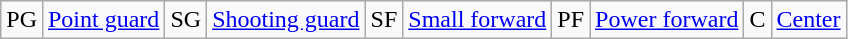<table class=wikitable>
<tr>
<td>PG</td>
<td><a href='#'>Point guard</a></td>
<td>SG</td>
<td><a href='#'>Shooting guard</a></td>
<td>SF</td>
<td><a href='#'>Small forward</a></td>
<td>PF</td>
<td><a href='#'>Power forward</a></td>
<td>C</td>
<td><a href='#'>Center</a></td>
</tr>
</table>
